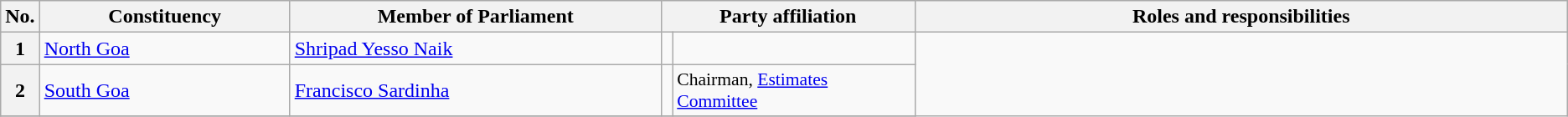<table class="wikitable">
<tr style="text-align:center;">
<th>No.</th>
<th style="width:12em">Constituency</th>
<th style="width:18em">Member of Parliament</th>
<th colspan="2" style="width:18em">Party affiliation</th>
<th style="width:32em">Roles and responsibilities</th>
</tr>
<tr>
<th>1</th>
<td><a href='#'>North Goa</a></td>
<td><a href='#'>Shripad Yesso Naik</a></td>
<td></td>
<td></td>
</tr>
<tr>
<th>2</th>
<td><a href='#'>South Goa</a></td>
<td><a href='#'>Francisco Sardinha</a></td>
<td></td>
<td style="font-size:90%">Chairman, <a href='#'>Estimates Committee</a></td>
</tr>
<tr>
</tr>
</table>
